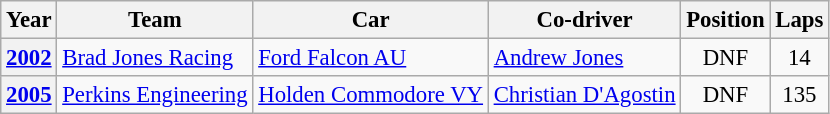<table class="wikitable" style="font-size: 95%;">
<tr>
<th>Year</th>
<th>Team</th>
<th>Car</th>
<th>Co-driver</th>
<th>Position</th>
<th>Laps</th>
</tr>
<tr>
<th><a href='#'>2002</a></th>
<td><a href='#'>Brad Jones Racing</a></td>
<td><a href='#'>Ford Falcon AU</a></td>
<td> <a href='#'>Andrew Jones</a></td>
<td align="center">DNF</td>
<td align="center">14</td>
</tr>
<tr>
<th><a href='#'>2005</a></th>
<td><a href='#'>Perkins Engineering</a></td>
<td><a href='#'>Holden Commodore VY</a></td>
<td> <a href='#'>Christian D'Agostin</a></td>
<td align="center">DNF</td>
<td align="center">135</td>
</tr>
</table>
